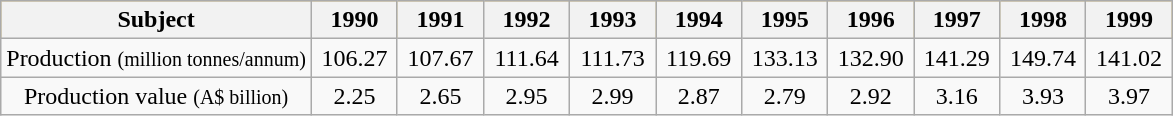<table class="wikitable">
<tr style="text-align:center; background:#daa520;">
<th>Subject</th>
<th scope="col" style="width: 50px;">1990</th>
<th scope="col" style="width: 50px;">1991</th>
<th scope="col" style="width: 50px;">1992</th>
<th scope="col" style="width: 50px;">1993</th>
<th scope="col" style="width: 50px;">1994</th>
<th scope="col" style="width: 50px;">1995</th>
<th scope="col" style="width: 50px;">1996</th>
<th scope="col" style="width: 50px;">1997</th>
<th scope="col" style="width: 50px;">1998</th>
<th scope="col" style="width: 50px;">1999</th>
</tr>
<tr style="text-align:center;">
<td>Production <small>(million tonnes/annum)</small></td>
<td>106.27</td>
<td>107.67</td>
<td>111.64</td>
<td>111.73</td>
<td>119.69</td>
<td>133.13</td>
<td>132.90</td>
<td>141.29</td>
<td>149.74</td>
<td>141.02</td>
</tr>
<tr style="text-align:center;">
<td>Production value <small>(A$ billion)</small></td>
<td>2.25</td>
<td>2.65</td>
<td>2.95</td>
<td>2.99</td>
<td>2.87</td>
<td>2.79</td>
<td>2.92</td>
<td>3.16</td>
<td>3.93</td>
<td>3.97</td>
</tr>
</table>
